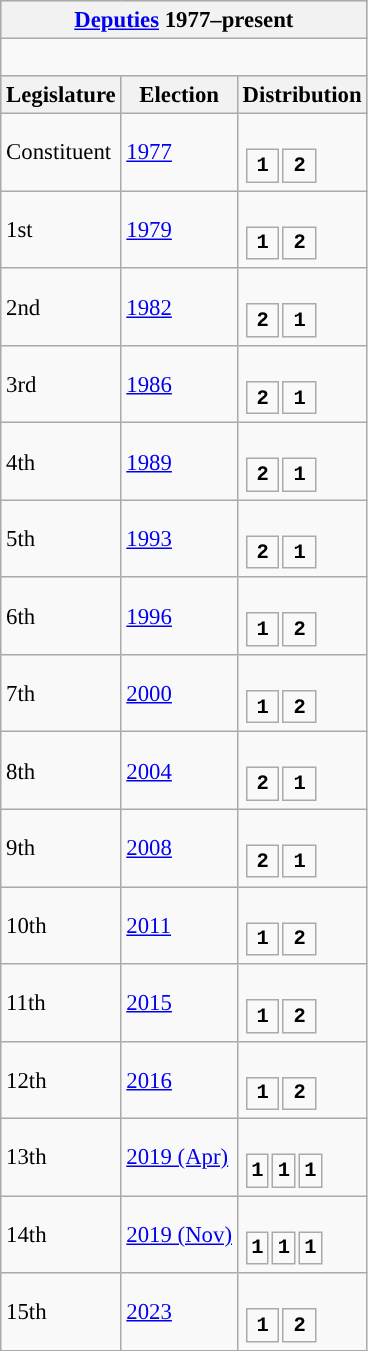<table class="wikitable" style="font-size:95%;">
<tr bgcolor="#CCCCCC">
<th colspan="3"><a href='#'>Deputies</a> 1977–present</th>
</tr>
<tr>
<td colspan="3"><br>








</td>
</tr>
<tr bgcolor="#CCCCCC">
<th>Legislature</th>
<th>Election</th>
<th>Distribution</th>
</tr>
<tr>
<td>Constituent</td>
<td><a href='#'>1977</a></td>
<td><br><table style="width:3.75em; font-size:90%; text-align:center; font-family:Courier New;">
<tr style="font-weight:bold">
<td style="background:">1</td>
<td style="background:">2</td>
</tr>
</table>
</td>
</tr>
<tr>
<td>1st</td>
<td><a href='#'>1979</a></td>
<td><br><table style="width:3.75em; font-size:90%; text-align:center; font-family:Courier New;">
<tr style="font-weight:bold">
<td style="background:">1</td>
<td style="background:">2</td>
</tr>
</table>
</td>
</tr>
<tr>
<td>2nd</td>
<td><a href='#'>1982</a></td>
<td><br><table style="width:3.75em; font-size:90%; text-align:center; font-family:Courier New;">
<tr style="font-weight:bold">
<td style="background:">2</td>
<td style="background:">1</td>
</tr>
</table>
</td>
</tr>
<tr>
<td>3rd</td>
<td><a href='#'>1986</a></td>
<td><br><table style="width:3.75em; font-size:90%; text-align:center; font-family:Courier New;">
<tr style="font-weight:bold">
<td style="background:">2</td>
<td style="background:">1</td>
</tr>
</table>
</td>
</tr>
<tr>
<td>4th</td>
<td><a href='#'>1989</a></td>
<td><br><table style="width:3.75em; font-size:90%; text-align:center; font-family:Courier New;">
<tr style="font-weight:bold">
<td style="background:">2</td>
<td style="background:">1</td>
</tr>
</table>
</td>
</tr>
<tr>
<td>5th</td>
<td><a href='#'>1993</a></td>
<td><br><table style="width:3.75em; font-size:90%; text-align:center; font-family:Courier New;">
<tr style="font-weight:bold">
<td style="background:">2</td>
<td style="background:">1</td>
</tr>
</table>
</td>
</tr>
<tr>
<td>6th</td>
<td><a href='#'>1996</a></td>
<td><br><table style="width:3.75em; font-size:90%; text-align:center; font-family:Courier New;">
<tr style="font-weight:bold">
<td style="background:">1</td>
<td style="background:">2</td>
</tr>
</table>
</td>
</tr>
<tr>
<td>7th</td>
<td><a href='#'>2000</a></td>
<td><br><table style="width:3.75em; font-size:90%; text-align:center; font-family:Courier New;">
<tr style="font-weight:bold">
<td style="background:">1</td>
<td style="background:">2</td>
</tr>
</table>
</td>
</tr>
<tr>
<td>8th</td>
<td><a href='#'>2004</a></td>
<td><br><table style="width:3.75em; font-size:90%; text-align:center; font-family:Courier New;">
<tr style="font-weight:bold">
<td style="background:">2</td>
<td style="background:">1</td>
</tr>
</table>
</td>
</tr>
<tr>
<td>9th</td>
<td><a href='#'>2008</a></td>
<td><br><table style="width:3.75em; font-size:90%; text-align:center; font-family:Courier New;">
<tr style="font-weight:bold">
<td style="background:">2</td>
<td style="background:">1</td>
</tr>
</table>
</td>
</tr>
<tr>
<td>10th</td>
<td><a href='#'>2011</a></td>
<td><br><table style="width:3.75em; font-size:90%; text-align:center; font-family:Courier New;">
<tr style="font-weight:bold">
<td style="background:">1</td>
<td style="background:">2</td>
</tr>
</table>
</td>
</tr>
<tr>
<td>11th</td>
<td><a href='#'>2015</a></td>
<td><br><table style="width:3.75em; font-size:90%; text-align:center; font-family:Courier New;">
<tr style="font-weight:bold">
<td style="background:">1</td>
<td style="background:">2</td>
</tr>
</table>
</td>
</tr>
<tr>
<td>12th</td>
<td><a href='#'>2016</a></td>
<td><br><table style="width:3.75em; font-size:90%; text-align:center; font-family:Courier New;">
<tr style="font-weight:bold">
<td style="background:">1</td>
<td style="background:">2</td>
</tr>
</table>
</td>
</tr>
<tr>
<td>13th</td>
<td><a href='#'>2019 (Apr)</a></td>
<td><br><table style="width:3.75em; font-size:90%; text-align:center; font-family:Courier New;">
<tr style="font-weight:bold">
<td style="background:">1</td>
<td style="background:">1</td>
<td style="background:">1</td>
</tr>
</table>
</td>
</tr>
<tr>
<td>14th</td>
<td><a href='#'>2019 (Nov)</a></td>
<td><br><table style="width:3.75em; font-size:90%; text-align:center; font-family:Courier New;">
<tr style="font-weight:bold">
<td style="background:">1</td>
<td style="background:">1</td>
<td style="background:">1</td>
</tr>
</table>
</td>
</tr>
<tr>
<td>15th</td>
<td><a href='#'>2023</a></td>
<td><br><table style="width:3.75em; font-size:90%; text-align:center; font-family:Courier New;">
<tr style="font-weight:bold">
<td style="background:">1</td>
<td style="background:">2</td>
</tr>
</table>
</td>
</tr>
</table>
